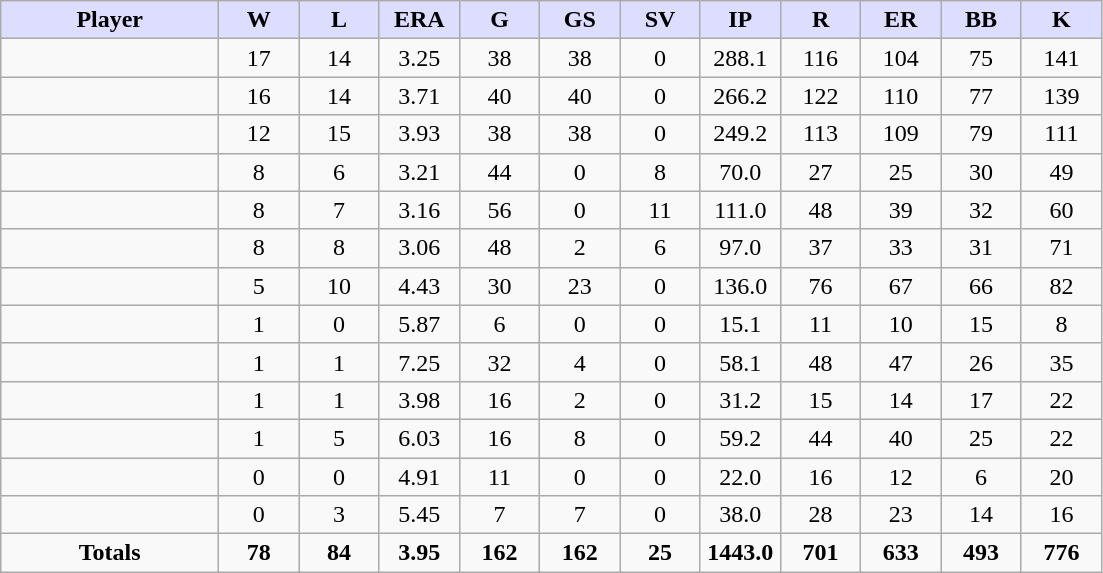<table class="wikitable sortable">
<tr>
<th style="background:#ddf; width:19%;">Player</th>
<th style="background:#ddf; width:7%;">W</th>
<th style="background:#ddf; width:7%;">L</th>
<th style="background:#ddf; width:7%;">ERA</th>
<th style="background:#ddf; width:7%;">G</th>
<th style="background:#ddf; width:7%;">GS</th>
<th style="background:#ddf; width:7%;">SV</th>
<th style="background:#ddf; width:7%;">IP</th>
<th style="background:#ddf; width:7%;">R</th>
<th style="background:#ddf; width:7%;">ER</th>
<th style="background:#ddf; width:7%;">BB</th>
<th style="background:#ddf; width:7%;">K</th>
</tr>
<tr style="text-align:center;">
<td></td>
<td>17</td>
<td>14</td>
<td>3.25</td>
<td>38</td>
<td>38</td>
<td>0</td>
<td>288.1</td>
<td>116</td>
<td>104</td>
<td>75</td>
<td>141</td>
</tr>
<tr style="text-align:center;">
<td></td>
<td>16</td>
<td>14</td>
<td>3.71</td>
<td>40</td>
<td>40</td>
<td>0</td>
<td>266.2</td>
<td>122</td>
<td>110</td>
<td>77</td>
<td>139</td>
</tr>
<tr style="text-align:center;">
<td></td>
<td>12</td>
<td>15</td>
<td>3.93</td>
<td>38</td>
<td>38</td>
<td>0</td>
<td>249.2</td>
<td>113</td>
<td>109</td>
<td>79</td>
<td>111</td>
</tr>
<tr style="text-align:center;">
<td></td>
<td>8</td>
<td>6</td>
<td>3.21</td>
<td>44</td>
<td>0</td>
<td>8</td>
<td>70.0</td>
<td>27</td>
<td>25</td>
<td>30</td>
<td>49</td>
</tr>
<tr style="text-align:center;">
<td></td>
<td>8</td>
<td>7</td>
<td>3.16</td>
<td>56</td>
<td>0</td>
<td>11</td>
<td>111.0</td>
<td>48</td>
<td>39</td>
<td>32</td>
<td>60</td>
</tr>
<tr style="text-align:center;">
<td></td>
<td>8</td>
<td>8</td>
<td>3.06</td>
<td>48</td>
<td>2</td>
<td>6</td>
<td>97.0</td>
<td>37</td>
<td>33</td>
<td>31</td>
<td>71</td>
</tr>
<tr style="text-align:center;">
<td></td>
<td>5</td>
<td>10</td>
<td>4.43</td>
<td>30</td>
<td>23</td>
<td>0</td>
<td>136.0</td>
<td>76</td>
<td>67</td>
<td>66</td>
<td>82</td>
</tr>
<tr style="text-align:center;">
<td></td>
<td>1</td>
<td>0</td>
<td>5.87</td>
<td>6</td>
<td>0</td>
<td>0</td>
<td>15.1</td>
<td>11</td>
<td>10</td>
<td>15</td>
<td>8</td>
</tr>
<tr style="text-align:center;">
<td></td>
<td>1</td>
<td>1</td>
<td>7.25</td>
<td>32</td>
<td>4</td>
<td>0</td>
<td>58.1</td>
<td>48</td>
<td>47</td>
<td>26</td>
<td>35</td>
</tr>
<tr style="text-align:center;">
<td></td>
<td>1</td>
<td>1</td>
<td>3.98</td>
<td>16</td>
<td>2</td>
<td>0</td>
<td>31.2</td>
<td>15</td>
<td>14</td>
<td>17</td>
<td>22</td>
</tr>
<tr style="text-align:center;">
<td></td>
<td>1</td>
<td>5</td>
<td>6.03</td>
<td>16</td>
<td>8</td>
<td>0</td>
<td>59.2</td>
<td>44</td>
<td>40</td>
<td>25</td>
<td>22</td>
</tr>
<tr style="text-align:center;">
<td></td>
<td>0</td>
<td>0</td>
<td>4.91</td>
<td>11</td>
<td>0</td>
<td>0</td>
<td>22.0</td>
<td>16</td>
<td>12</td>
<td>6</td>
<td>20</td>
</tr>
<tr style="text-align:center;">
<td></td>
<td>0</td>
<td>3</td>
<td>5.45</td>
<td>7</td>
<td>7</td>
<td>0</td>
<td>38.0</td>
<td>28</td>
<td>23</td>
<td>14</td>
<td>16</td>
</tr>
<tr style="text-align:center;" class="unsortable">
<td><strong>Totals</strong></td>
<td><strong>78</strong></td>
<td><strong>84</strong></td>
<td><strong>3.95</strong></td>
<td><strong>162</strong></td>
<td><strong>162</strong></td>
<td><strong>25</strong></td>
<td><strong>1443.0</strong></td>
<td><strong>701</strong></td>
<td><strong>633</strong></td>
<td><strong>493</strong></td>
<td><strong>776</strong></td>
</tr>
</table>
